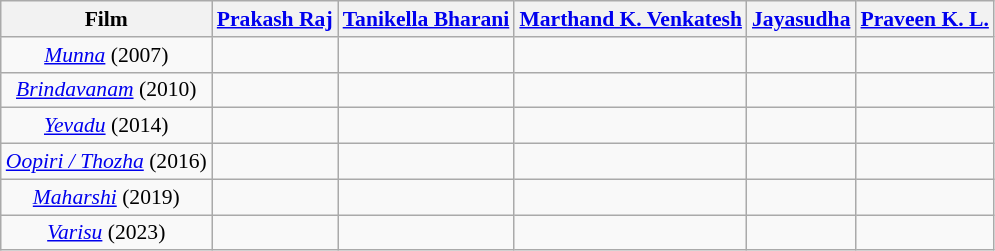<table class="wikitable" style="text-align:center;font-size:90%;">
<tr style="vertical-align:bottom;">
<th scope="col">Film</th>
<th scope="col"><a href='#'>Prakash Raj</a></th>
<th scope="col"><a href='#'>Tanikella Bharani</a></th>
<th scope="col"><a href='#'>Marthand K. Venkatesh</a></th>
<th scope="col"><a href='#'>Jayasudha</a></th>
<th scope="col"><a href='#'>Praveen K. L.</a></th>
</tr>
<tr>
<td><em><a href='#'>Munna</a></em> (2007)</td>
<td></td>
<td></td>
<td></td>
<td></td>
<td></td>
</tr>
<tr>
<td><em><a href='#'>Brindavanam</a></em> (2010)</td>
<td></td>
<td></td>
<td></td>
<td></td>
<td></td>
</tr>
<tr>
<td><em><a href='#'>Yevadu</a></em> (2014)</td>
<td></td>
<td></td>
<td></td>
<td></td>
<td></td>
</tr>
<tr>
<td><em><a href='#'>Oopiri / Thozha</a></em> (2016)</td>
<td></td>
<td></td>
<td></td>
<td></td>
<td></td>
</tr>
<tr>
<td><em><a href='#'>Maharshi</a></em> (2019)</td>
<td></td>
<td></td>
<td></td>
<td></td>
<td></td>
</tr>
<tr>
<td><em><a href='#'>Varisu</a></em> (2023)</td>
<td></td>
<td></td>
<td></td>
<td></td>
<td></td>
</tr>
</table>
